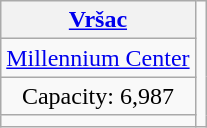<table class="wikitable" style="text-align:center">
<tr>
<th><a href='#'>Vršac</a></th>
<td rowspan=4></td>
</tr>
<tr>
<td><a href='#'>Millennium Center</a></td>
</tr>
<tr>
<td>Capacity: 6,987</td>
</tr>
<tr>
<td></td>
</tr>
</table>
